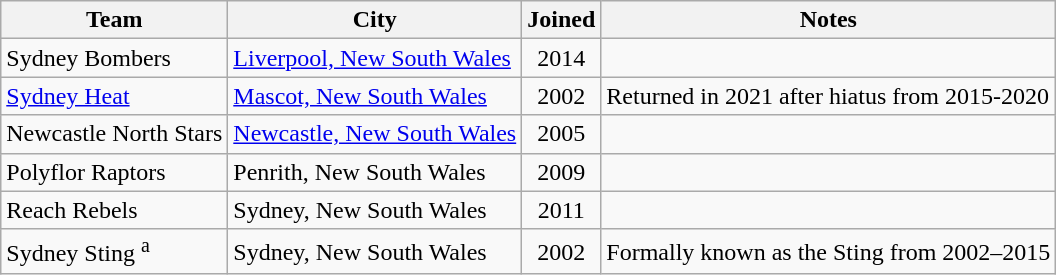<table class="wikitable" text-align:left">
<tr>
<th>Team</th>
<th>City</th>
<th>Joined</th>
<th>Notes</th>
</tr>
<tr>
<td> Sydney Bombers</td>
<td><a href='#'>Liverpool, New South Wales</a></td>
<td align=center>2014</td>
<td></td>
</tr>
<tr>
<td> <a href='#'>Sydney Heat</a></td>
<td><a href='#'>Mascot, New South Wales</a></td>
<td align=center>2002</td>
<td>Returned in 2021 after hiatus from 2015-2020</td>
</tr>
<tr>
<td> Newcastle North Stars</td>
<td><a href='#'>Newcastle, New South Wales</a></td>
<td align=center>2005</td>
<td></td>
</tr>
<tr>
<td> Polyflor Raptors</td>
<td>Penrith, New South Wales</td>
<td align=center>2009</td>
<td></td>
</tr>
<tr>
<td> Reach Rebels</td>
<td>Sydney, New South Wales</td>
<td align=center>2011</td>
<td></td>
</tr>
<tr>
<td> Sydney Sting <sup>a</sup></td>
<td>Sydney, New South Wales</td>
<td align=center>2002</td>
<td>Formally known as the Sting from 2002–2015</td>
</tr>
</table>
